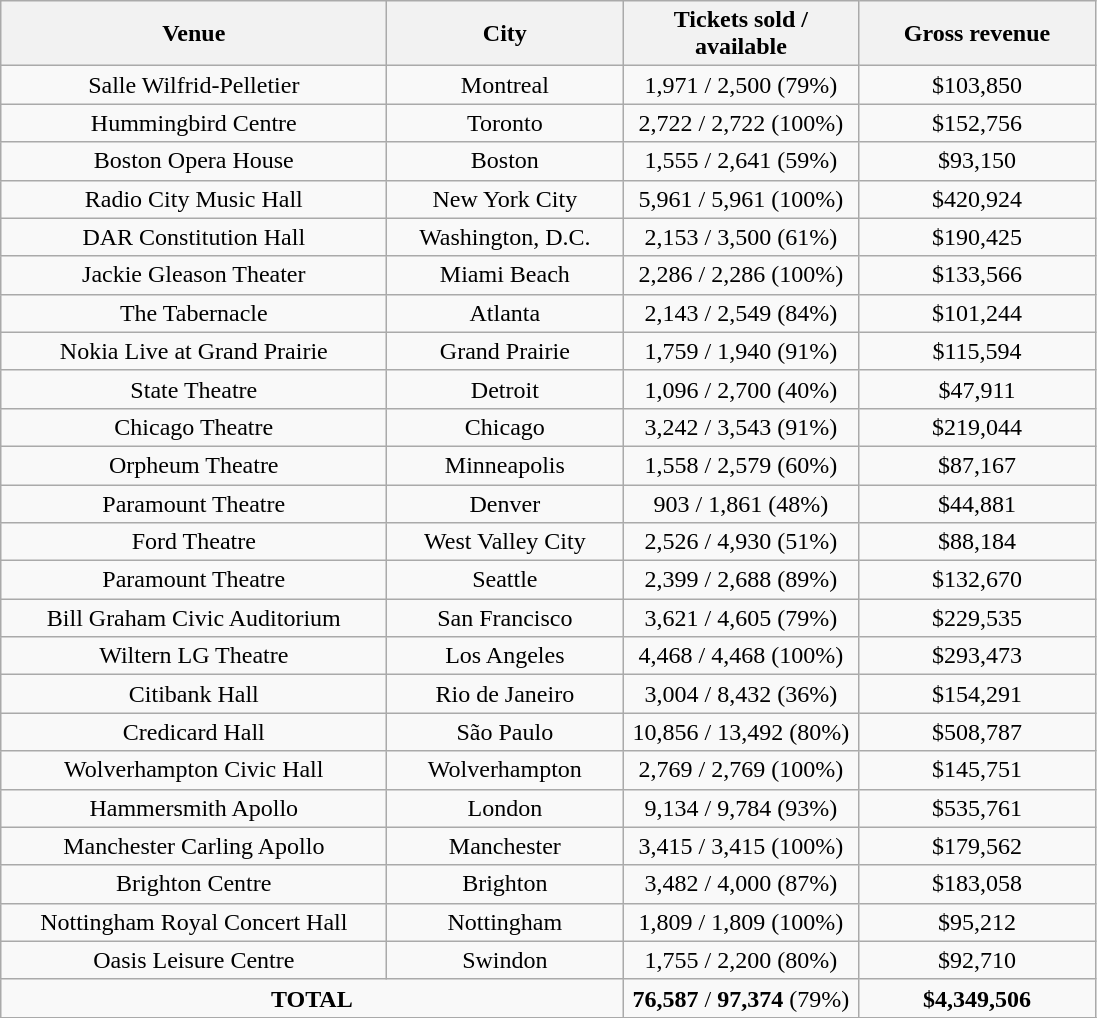<table class="wikitable" style="text-align:center">
<tr>
<th style="width:250px;">Venue</th>
<th style="width:150px;">City</th>
<th style="width:150px;">Tickets sold / available</th>
<th style="width:150px;">Gross revenue</th>
</tr>
<tr>
<td>Salle Wilfrid-Pelletier</td>
<td>Montreal</td>
<td>1,971 / 2,500 (79%)</td>
<td>$103,850</td>
</tr>
<tr>
<td>Hummingbird Centre</td>
<td>Toronto</td>
<td>2,722 / 2,722 (100%)</td>
<td>$152,756</td>
</tr>
<tr>
<td>Boston Opera House</td>
<td>Boston</td>
<td>1,555 / 2,641 (59%)</td>
<td>$93,150</td>
</tr>
<tr>
<td>Radio City Music Hall</td>
<td>New York City</td>
<td>5,961 / 5,961 (100%)</td>
<td>$420,924</td>
</tr>
<tr>
<td>DAR Constitution Hall</td>
<td>Washington, D.C.</td>
<td>2,153 / 3,500 (61%)</td>
<td>$190,425</td>
</tr>
<tr>
<td>Jackie Gleason Theater</td>
<td>Miami Beach</td>
<td>2,286 / 2,286 (100%)</td>
<td>$133,566</td>
</tr>
<tr>
<td>The Tabernacle</td>
<td>Atlanta</td>
<td>2,143 / 2,549 (84%)</td>
<td>$101,244</td>
</tr>
<tr>
<td>Nokia Live at Grand Prairie</td>
<td>Grand Prairie</td>
<td>1,759 / 1,940 (91%)</td>
<td>$115,594</td>
</tr>
<tr>
<td>State Theatre</td>
<td>Detroit</td>
<td>1,096 / 2,700 (40%)</td>
<td>$47,911</td>
</tr>
<tr>
<td>Chicago Theatre</td>
<td>Chicago</td>
<td>3,242 / 3,543 (91%)</td>
<td>$219,044</td>
</tr>
<tr>
<td>Orpheum Theatre</td>
<td>Minneapolis</td>
<td>1,558 / 2,579 (60%)</td>
<td>$87,167</td>
</tr>
<tr>
<td>Paramount Theatre</td>
<td>Denver</td>
<td>903 / 1,861 (48%)</td>
<td>$44,881</td>
</tr>
<tr>
<td>Ford Theatre</td>
<td>West Valley City</td>
<td>2,526 / 4,930 (51%)</td>
<td>$88,184</td>
</tr>
<tr>
<td>Paramount Theatre</td>
<td>Seattle</td>
<td>2,399 / 2,688 (89%)</td>
<td>$132,670</td>
</tr>
<tr>
<td>Bill Graham Civic Auditorium</td>
<td>San Francisco</td>
<td>3,621 / 4,605 (79%)</td>
<td>$229,535</td>
</tr>
<tr>
<td>Wiltern LG Theatre</td>
<td>Los Angeles</td>
<td>4,468 / 4,468 (100%)</td>
<td>$293,473</td>
</tr>
<tr>
<td>Citibank Hall</td>
<td>Rio de Janeiro</td>
<td>3,004 / 8,432 (36%)</td>
<td>$154,291</td>
</tr>
<tr>
<td>Credicard Hall</td>
<td>São Paulo</td>
<td>10,856 / 13,492 (80%)</td>
<td>$508,787</td>
</tr>
<tr>
<td>Wolverhampton Civic Hall</td>
<td>Wolverhampton</td>
<td>2,769 / 2,769 (100%)</td>
<td>$145,751</td>
</tr>
<tr>
<td>Hammersmith Apollo</td>
<td>London</td>
<td>9,134 / 9,784 (93%)</td>
<td>$535,761</td>
</tr>
<tr>
<td>Manchester Carling Apollo</td>
<td>Manchester</td>
<td>3,415 / 3,415 (100%)</td>
<td>$179,562</td>
</tr>
<tr>
<td>Brighton Centre</td>
<td>Brighton</td>
<td>3,482 / 4,000 (87%)</td>
<td>$183,058</td>
</tr>
<tr>
<td>Nottingham Royal Concert Hall</td>
<td>Nottingham</td>
<td>1,809 / 1,809 (100%)</td>
<td>$95,212</td>
</tr>
<tr>
<td>Oasis Leisure Centre</td>
<td>Swindon</td>
<td>1,755 / 2,200 (80%)</td>
<td>$92,710</td>
</tr>
<tr>
<td colspan="2"><strong>TOTAL</strong></td>
<td><strong>76,587</strong> / <strong>97,374</strong> (79%)</td>
<td><strong>$4,349,506</strong></td>
</tr>
<tr>
</tr>
</table>
